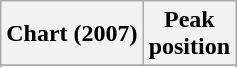<table class="wikitable plainrowheaders" style="text-align:center">
<tr>
<th>Chart (2007)</th>
<th>Peak<br>position</th>
</tr>
<tr>
</tr>
<tr>
</tr>
</table>
